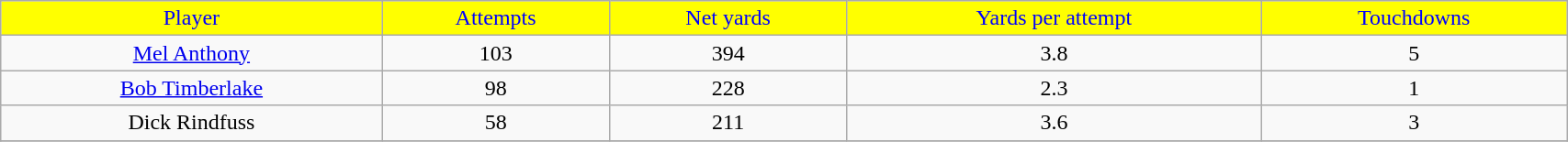<table class="wikitable" width="90%">
<tr align="center"  style="background:yellow;color:blue;">
<td>Player</td>
<td>Attempts</td>
<td>Net yards</td>
<td>Yards per attempt</td>
<td>Touchdowns</td>
</tr>
<tr align="center" bgcolor="">
<td><a href='#'>Mel Anthony</a></td>
<td>103</td>
<td>394</td>
<td>3.8</td>
<td>5</td>
</tr>
<tr align="center" bgcolor="">
<td><a href='#'>Bob Timberlake</a></td>
<td>98</td>
<td>228</td>
<td>2.3</td>
<td>1</td>
</tr>
<tr align="center" bgcolor="">
<td>Dick Rindfuss</td>
<td>58</td>
<td>211</td>
<td>3.6</td>
<td>3</td>
</tr>
<tr>
</tr>
</table>
